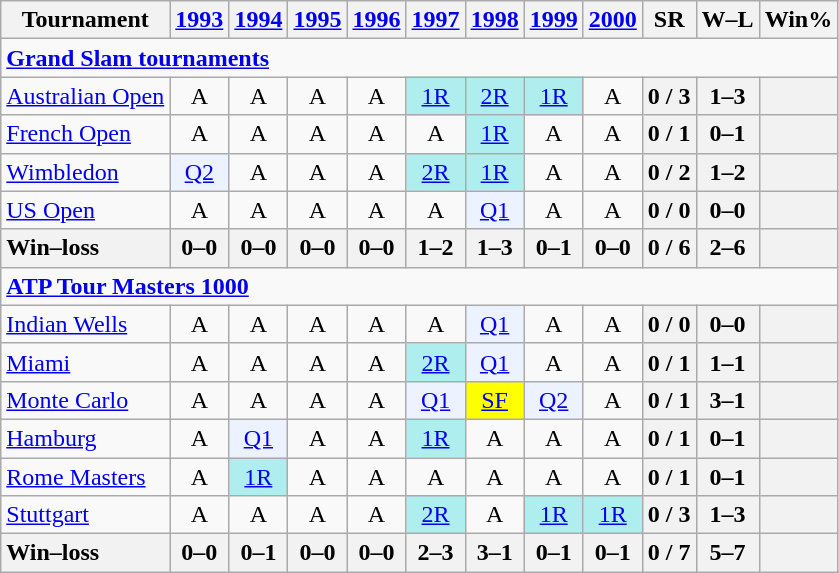<table class=wikitable style=text-align:center>
<tr>
<th>Tournament</th>
<th><a href='#'>1993</a></th>
<th><a href='#'>1994</a></th>
<th><a href='#'>1995</a></th>
<th><a href='#'>1996</a></th>
<th><a href='#'>1997</a></th>
<th><a href='#'>1998</a></th>
<th><a href='#'>1999</a></th>
<th><a href='#'>2000</a></th>
<th>SR</th>
<th>W–L</th>
<th>Win%</th>
</tr>
<tr>
<td colspan=25 style=text-align:left><a href='#'><strong>Grand Slam tournaments</strong></a></td>
</tr>
<tr>
<td align=left><a href='#'>Australian Open</a></td>
<td>A</td>
<td>A</td>
<td>A</td>
<td>A</td>
<td bgcolor=afeeee><a href='#'>1R</a></td>
<td bgcolor=afeeee><a href='#'>2R</a></td>
<td bgcolor=afeeee><a href='#'>1R</a></td>
<td>A</td>
<th>0 / 3</th>
<th>1–3</th>
<th></th>
</tr>
<tr>
<td align=left><a href='#'>French Open</a></td>
<td>A</td>
<td>A</td>
<td>A</td>
<td>A</td>
<td>A</td>
<td bgcolor=afeeee><a href='#'>1R</a></td>
<td>A</td>
<td>A</td>
<th>0 / 1</th>
<th>0–1</th>
<th></th>
</tr>
<tr>
<td align=left><a href='#'>Wimbledon</a></td>
<td bgcolor=ecf2ff><a href='#'>Q2</a></td>
<td>A</td>
<td>A</td>
<td>A</td>
<td bgcolor=afeeee><a href='#'>2R</a></td>
<td bgcolor=afeeee><a href='#'>1R</a></td>
<td>A</td>
<td>A</td>
<th>0 / 2</th>
<th>1–2</th>
<th></th>
</tr>
<tr>
<td align=left><a href='#'>US Open</a></td>
<td>A</td>
<td>A</td>
<td>A</td>
<td>A</td>
<td>A</td>
<td bgcolor=ecf2ff><a href='#'>Q1</a></td>
<td>A</td>
<td>A</td>
<th>0 / 0</th>
<th>0–0</th>
<th></th>
</tr>
<tr>
<th style=text-align:left><strong>Win–loss</strong></th>
<th>0–0</th>
<th>0–0</th>
<th>0–0</th>
<th>0–0</th>
<th>1–2</th>
<th>1–3</th>
<th>0–1</th>
<th>0–0</th>
<th>0 / 6</th>
<th>2–6</th>
<th></th>
</tr>
<tr>
<td colspan=25 style=text-align:left><strong><a href='#'>ATP Tour Masters 1000</a></strong></td>
</tr>
<tr>
<td align=left><a href='#'>Indian Wells</a></td>
<td>A</td>
<td>A</td>
<td>A</td>
<td>A</td>
<td>A</td>
<td bgcolor=ecf2ff><a href='#'>Q1</a></td>
<td>A</td>
<td>A</td>
<th>0 / 0</th>
<th>0–0</th>
<th></th>
</tr>
<tr>
<td align=left><a href='#'>Miami</a></td>
<td>A</td>
<td>A</td>
<td>A</td>
<td>A</td>
<td bgcolor=afeeee><a href='#'>2R</a></td>
<td bgcolor=ecf2ff><a href='#'>Q1</a></td>
<td>A</td>
<td>A</td>
<th>0 / 1</th>
<th>1–1</th>
<th></th>
</tr>
<tr>
<td align=left><a href='#'>Monte Carlo</a></td>
<td>A</td>
<td>A</td>
<td>A</td>
<td>A</td>
<td bgcolor=ecf2ff><a href='#'>Q1</a></td>
<td bgcolor=yellow><a href='#'>SF</a></td>
<td bgcolor=ecf2ff><a href='#'>Q2</a></td>
<td>A</td>
<th>0 / 1</th>
<th>3–1</th>
<th></th>
</tr>
<tr>
<td align=left><a href='#'>Hamburg</a></td>
<td>A</td>
<td bgcolor=ecf2ff><a href='#'>Q1</a></td>
<td>A</td>
<td>A</td>
<td bgcolor=afeeee><a href='#'>1R</a></td>
<td>A</td>
<td>A</td>
<td>A</td>
<th>0 / 1</th>
<th>0–1</th>
<th></th>
</tr>
<tr>
<td align=left><a href='#'>Rome Masters</a></td>
<td>A</td>
<td bgcolor=afeeee><a href='#'>1R</a></td>
<td>A</td>
<td>A</td>
<td>A</td>
<td>A</td>
<td>A</td>
<td>A</td>
<th>0 / 1</th>
<th>0–1</th>
<th></th>
</tr>
<tr>
<td align=left><a href='#'>Stuttgart</a></td>
<td>A</td>
<td>A</td>
<td>A</td>
<td>A</td>
<td bgcolor=afeeee><a href='#'>2R</a></td>
<td>A</td>
<td bgcolor=afeeee><a href='#'>1R</a></td>
<td bgcolor=afeeee><a href='#'>1R</a></td>
<th>0 / 3</th>
<th>1–3</th>
<th></th>
</tr>
<tr>
<th style=text-align:left><strong>Win–loss</strong></th>
<th>0–0</th>
<th>0–1</th>
<th>0–0</th>
<th>0–0</th>
<th>2–3</th>
<th>3–1</th>
<th>0–1</th>
<th>0–1</th>
<th>0 / 7</th>
<th>5–7</th>
<th></th>
</tr>
</table>
